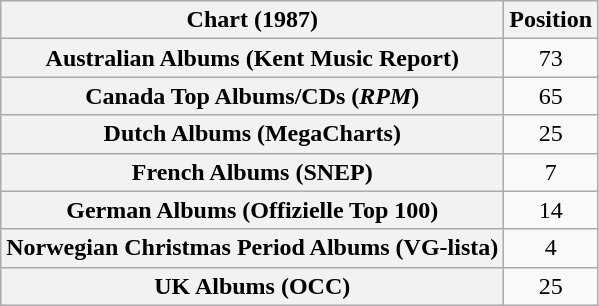<table class="wikitable sortable plainrowheaders" style="text-align:center">
<tr>
<th scope="col">Chart (1987)</th>
<th scope="col">Position</th>
</tr>
<tr>
<th scope="row">Australian Albums (Kent Music Report)</th>
<td>73</td>
</tr>
<tr>
<th scope="row">Canada Top Albums/CDs (<em>RPM</em>)</th>
<td>65</td>
</tr>
<tr>
<th scope="row">Dutch Albums (MegaCharts)</th>
<td>25</td>
</tr>
<tr>
<th scope="row">French Albums (SNEP)</th>
<td>7</td>
</tr>
<tr>
<th scope="row">German Albums (Offizielle Top 100)</th>
<td>14</td>
</tr>
<tr>
<th scope="row">Norwegian Christmas Period Albums (VG-lista)</th>
<td>4</td>
</tr>
<tr>
<th scope="row">UK Albums (OCC)</th>
<td>25</td>
</tr>
</table>
